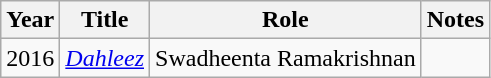<table class="wikitable sortable">
<tr>
<th>Year</th>
<th>Title</th>
<th>Role</th>
<th>Notes</th>
</tr>
<tr>
<td>2016</td>
<td><em><a href='#'>Dahleez</a></em></td>
<td>Swadheenta Ramakrishnan</td>
<td></td>
</tr>
</table>
